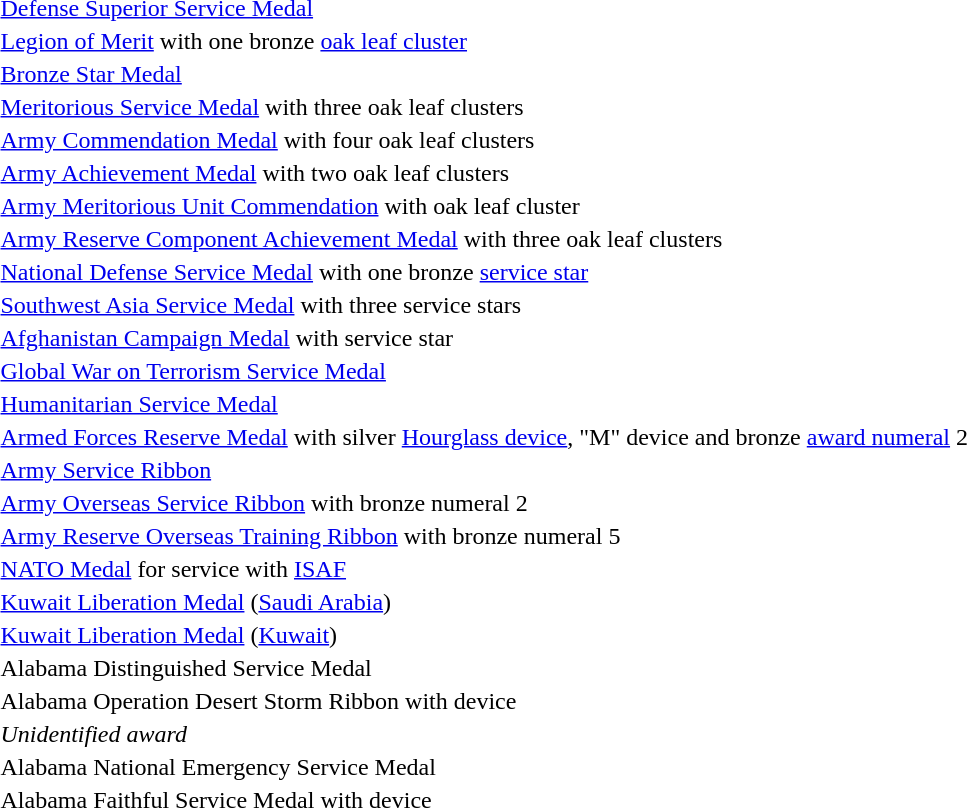<table>
<tr>
<td></td>
<td><a href='#'>Defense Superior Service Medal</a></td>
</tr>
<tr>
<td></td>
<td><a href='#'>Legion of Merit</a> with one bronze <a href='#'>oak leaf cluster</a></td>
</tr>
<tr>
<td></td>
<td><a href='#'>Bronze Star Medal</a></td>
</tr>
<tr>
<td><span></span><span></span><span></span></td>
<td><a href='#'>Meritorious Service Medal</a> with three oak leaf clusters</td>
</tr>
<tr>
<td><span></span><span></span><span></span><span></span></td>
<td><a href='#'>Army Commendation Medal</a> with four oak leaf clusters</td>
</tr>
<tr>
<td><span></span><span></span></td>
<td><a href='#'>Army Achievement Medal</a> with two oak leaf clusters</td>
</tr>
<tr>
<td></td>
<td><a href='#'>Army Meritorious Unit Commendation</a> with oak leaf cluster</td>
</tr>
<tr>
<td><span></span><span></span><span></span></td>
<td><a href='#'>Army Reserve Component Achievement Medal</a> with three oak leaf clusters</td>
</tr>
<tr>
<td></td>
<td><a href='#'>National Defense Service Medal</a> with one bronze <a href='#'>service star</a></td>
</tr>
<tr>
<td><span></span><span></span><span></span></td>
<td><a href='#'>Southwest Asia Service Medal</a> with three service stars</td>
</tr>
<tr>
<td></td>
<td><a href='#'>Afghanistan Campaign Medal</a> with service star</td>
</tr>
<tr>
<td></td>
<td><a href='#'>Global War on Terrorism Service Medal</a></td>
</tr>
<tr>
<td></td>
<td><a href='#'>Humanitarian Service Medal</a></td>
</tr>
<tr>
<td><span></span><span></span><span></span></td>
<td><a href='#'>Armed Forces Reserve Medal</a> with silver <a href='#'>Hourglass device</a>, "M" device and bronze <a href='#'>award numeral</a> 2</td>
</tr>
<tr>
<td></td>
<td><a href='#'>Army Service Ribbon</a></td>
</tr>
<tr>
<td><span></span></td>
<td><a href='#'>Army Overseas Service Ribbon</a> with bronze numeral 2</td>
</tr>
<tr>
<td><span></span></td>
<td><a href='#'>Army Reserve Overseas Training Ribbon</a> with bronze numeral 5</td>
</tr>
<tr>
<td></td>
<td><a href='#'>NATO Medal</a> for service with <a href='#'>ISAF</a></td>
</tr>
<tr>
<td></td>
<td><a href='#'>Kuwait Liberation Medal</a> (<a href='#'>Saudi Arabia</a>)</td>
</tr>
<tr>
<td></td>
<td><a href='#'>Kuwait Liberation Medal</a> (<a href='#'>Kuwait</a>)</td>
</tr>
<tr>
<td></td>
<td>Alabama Distinguished Service Medal</td>
</tr>
<tr>
<td></td>
<td>Alabama Operation Desert Storm Ribbon with device</td>
</tr>
<tr>
<td></td>
<td><em>Unidentified award</em></td>
</tr>
<tr>
<td></td>
<td>Alabama National Emergency Service Medal</td>
</tr>
<tr>
<td></td>
<td>Alabama Faithful Service Medal with device</td>
</tr>
</table>
